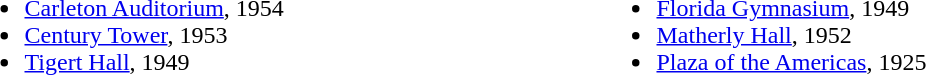<table>
<tr>
<td valign="top" width=10%><br><ul><li><a href='#'>Carleton Auditorium</a>, 1954</li><li><a href='#'>Century Tower</a>, 1953</li><li><a href='#'>Tigert Hall</a>, 1949</li></ul></td>
<td valign="top" width=20%><br><ul><li><a href='#'>Florida Gymnasium</a>, 1949</li><li><a href='#'>Matherly Hall</a>, 1952</li><li><a href='#'>Plaza of the Americas</a>, 1925</li></ul></td>
</tr>
</table>
